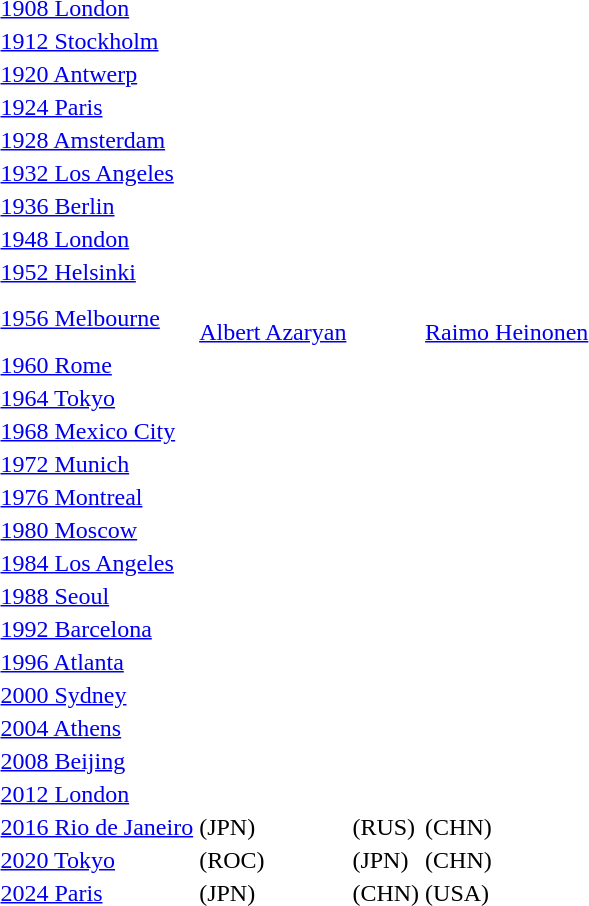<table>
<tr>
<td><a href='#'>1908 London</a><br></td>
<td valign=top><br></td>
<td valign=top><br></td>
<td valign=top><br></td>
</tr>
<tr>
<td><a href='#'>1912 Stockholm</a><br></td>
<td valign=top><br></td>
<td valign=top><br></td>
<td valign=top><br></td>
</tr>
<tr>
<td><a href='#'>1920 Antwerp</a><br></td>
<td valign=top><br></td>
<td valign=top><br></td>
<td valign=top><br></td>
</tr>
<tr>
<td><a href='#'>1924 Paris</a><br></td>
<td><br></td>
<td><br></td>
<td><br></td>
</tr>
<tr>
<td><a href='#'>1928 Amsterdam</a><br></td>
<td><br></td>
<td><br></td>
<td><br></td>
</tr>
<tr>
<td><a href='#'>1932 Los Angeles</a><br></td>
<td><br></td>
<td><br></td>
<td><br></td>
</tr>
<tr>
<td><a href='#'>1936 Berlin</a><br></td>
<td><br></td>
<td><br></td>
<td><br></td>
</tr>
<tr>
<td><a href='#'>1948 London</a><br></td>
<td><br></td>
<td><br></td>
<td><br></td>
</tr>
<tr>
<td><a href='#'>1952 Helsinki</a><br></td>
<td><br></td>
<td><br></td>
<td><br></td>
</tr>
<tr>
<td><a href='#'>1956 Melbourne</a><br></td>
<td><br><a href='#'>Albert Azaryan</a><br></td>
<td><br></td>
<td><br><a href='#'>Raimo Heinonen</a><br></td>
</tr>
<tr>
<td><a href='#'>1960 Rome</a><br></td>
<td><br></td>
<td><br></td>
<td><br></td>
</tr>
<tr>
<td><a href='#'>1964 Tokyo</a><br></td>
<td><br></td>
<td><br></td>
<td><br></td>
</tr>
<tr>
<td><a href='#'>1968 Mexico City</a><br></td>
<td><br></td>
<td><br></td>
<td><br></td>
</tr>
<tr>
<td><a href='#'>1972 Munich</a><br></td>
<td><br></td>
<td><br></td>
<td><br></td>
</tr>
<tr>
<td><a href='#'>1976 Montreal</a><br></td>
<td><br></td>
<td><br></td>
<td><br></td>
</tr>
<tr>
<td><a href='#'>1980 Moscow</a><br></td>
<td><br></td>
<td><br></td>
<td><br></td>
</tr>
<tr>
<td><a href='#'>1984 Los Angeles</a><br></td>
<td><br></td>
<td><br></td>
<td><br></td>
</tr>
<tr>
<td><a href='#'>1988 Seoul</a><br></td>
<td><br></td>
<td><br></td>
<td><br></td>
</tr>
<tr>
<td><a href='#'>1992 Barcelona</a><br></td>
<td><br></td>
<td><br></td>
<td><br></td>
</tr>
<tr>
<td><a href='#'>1996 Atlanta</a><br></td>
<td><br></td>
<td><br></td>
<td><br></td>
</tr>
<tr>
<td><a href='#'>2000 Sydney</a><br></td>
<td><br></td>
<td><br></td>
<td><br></td>
</tr>
<tr>
<td><a href='#'>2004 Athens</a><br></td>
<td><br></td>
<td><br></td>
<td><br></td>
</tr>
<tr>
<td><a href='#'>2008 Beijing</a><br></td>
<td><br></td>
<td><br></td>
<td><br></td>
</tr>
<tr>
<td><a href='#'>2012 London</a><br></td>
<td><br></td>
<td><br></td>
<td><br></td>
</tr>
<tr>
<td><a href='#'>2016 Rio de Janeiro</a><br></td>
<td> (JPN)<br></td>
<td> (RUS)<br></td>
<td> (CHN)<br></td>
</tr>
<tr>
<td><a href='#'>2020 Tokyo</a><br></td>
<td> (ROC)<br></td>
<td> (JPN)<br></td>
<td> (CHN)<br></td>
</tr>
<tr>
<td><a href='#'>2024 Paris</a><br></td>
<td> (JPN)<br></td>
<td> (CHN)<br></td>
<td> (USA)<br></td>
</tr>
</table>
